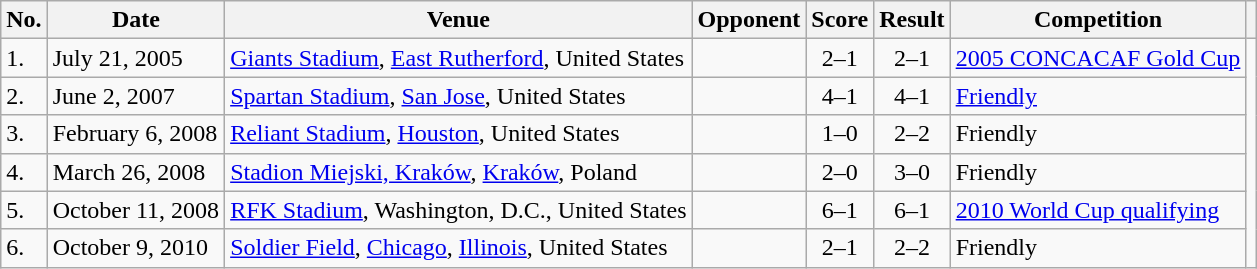<table class="wikitable sortable">
<tr>
<th scope=col>No.</th>
<th scope=col>Date</th>
<th scope=col>Venue</th>
<th scope=col>Opponent</th>
<th scope=col>Score</th>
<th scope=col>Result</th>
<th scope=col>Competition</th>
<th scope=col class="unsortable"></th>
</tr>
<tr>
<td>1.</td>
<td>July 21, 2005</td>
<td><a href='#'>Giants Stadium</a>, <a href='#'>East Rutherford</a>, United States</td>
<td></td>
<td style="text-align:center;">2–1</td>
<td style="text-align:center;">2–1</td>
<td><a href='#'>2005 CONCACAF Gold Cup</a></td>
</tr>
<tr>
<td>2.</td>
<td>June 2, 2007</td>
<td><a href='#'>Spartan Stadium</a>, <a href='#'>San Jose</a>, United States</td>
<td></td>
<td style="text-align:center;">4–1</td>
<td style="text-align:center;">4–1</td>
<td><a href='#'>Friendly</a></td>
</tr>
<tr>
<td>3.</td>
<td>February 6, 2008</td>
<td><a href='#'>Reliant Stadium</a>, <a href='#'>Houston</a>, United States</td>
<td></td>
<td style="text-align:center;">1–0</td>
<td style="text-align:center;">2–2</td>
<td>Friendly</td>
</tr>
<tr>
<td>4.</td>
<td>March 26, 2008</td>
<td><a href='#'>Stadion Miejski, Kraków</a>, <a href='#'>Kraków</a>, Poland</td>
<td></td>
<td style="text-align:center;">2–0</td>
<td style="text-align:center;">3–0</td>
<td>Friendly</td>
</tr>
<tr>
<td>5.</td>
<td>October 11, 2008</td>
<td><a href='#'>RFK Stadium</a>, Washington, D.C., United States</td>
<td></td>
<td style="text-align:center;">6–1</td>
<td style="text-align:center;">6–1</td>
<td><a href='#'>2010 World Cup qualifying</a></td>
</tr>
<tr>
<td>6.</td>
<td>October 9, 2010</td>
<td><a href='#'>Soldier Field</a>, <a href='#'>Chicago</a>, <a href='#'>Illinois</a>, United States</td>
<td></td>
<td style="text-align:center;">2–1</td>
<td style="text-align:center;">2–2</td>
<td>Friendly</td>
</tr>
</table>
